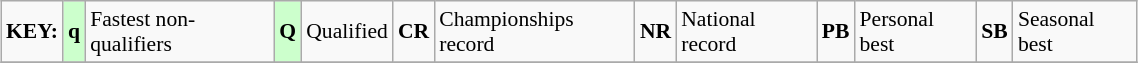<table class="wikitable" style="margin:0.5em auto; font-size:90%;position:relative;" width=60%>
<tr>
<td><strong>KEY:</strong></td>
<td bgcolor=ccffcc align=center><strong>q</strong></td>
<td>Fastest non-qualifiers</td>
<td bgcolor=ccffcc align=center><strong>Q</strong></td>
<td>Qualified</td>
<td align=center><strong>CR</strong></td>
<td>Championships record</td>
<td align=center><strong>NR</strong></td>
<td>National record</td>
<td align=center><strong>PB</strong></td>
<td>Personal best</td>
<td align=center><strong>SB</strong></td>
<td>Seasonal best</td>
</tr>
<tr>
</tr>
</table>
